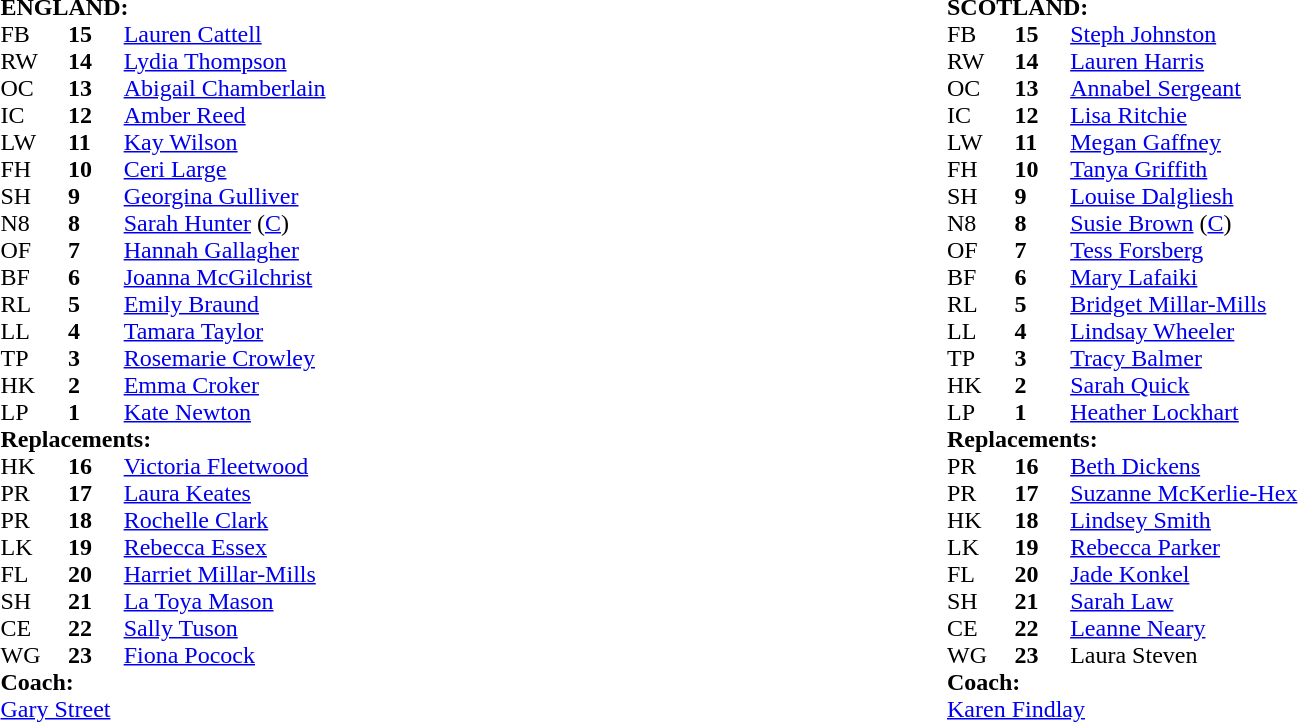<table style="width:100%">
<tr>
<td width="50%"><br><table cellspacing="0" cellpadding="0">
<tr>
<td colspan="4"><strong>ENGLAND:</strong></td>
</tr>
<tr>
<th width="3%"></th>
<th width="3%"></th>
<th width="22%"></th>
<th width="22%"></th>
</tr>
<tr>
<td>FB</td>
<td><strong>15</strong></td>
<td><a href='#'>Lauren Cattell</a></td>
<td></td>
</tr>
<tr>
<td>RW</td>
<td><strong>14</strong></td>
<td><a href='#'>Lydia Thompson</a></td>
<td></td>
</tr>
<tr>
<td>OC</td>
<td><strong>13</strong></td>
<td><a href='#'>Abigail Chamberlain</a></td>
</tr>
<tr>
<td>IC</td>
<td><strong>12</strong></td>
<td><a href='#'>Amber Reed</a></td>
</tr>
<tr>
<td>LW</td>
<td><strong>11</strong></td>
<td><a href='#'>Kay Wilson</a></td>
</tr>
<tr>
<td>FH</td>
<td><strong>10</strong></td>
<td><a href='#'>Ceri Large</a></td>
</tr>
<tr>
<td>SH</td>
<td><strong>9</strong></td>
<td><a href='#'>Georgina Gulliver</a></td>
<td></td>
</tr>
<tr>
<td>N8</td>
<td><strong>8</strong></td>
<td><a href='#'>Sarah Hunter</a> (<a href='#'>C</a>)</td>
</tr>
<tr>
<td>OF</td>
<td><strong>7</strong></td>
<td><a href='#'>Hannah Gallagher</a></td>
<td></td>
</tr>
<tr>
<td>BF</td>
<td><strong>6</strong></td>
<td><a href='#'>Joanna McGilchrist</a></td>
</tr>
<tr>
<td>RL</td>
<td><strong>5</strong></td>
<td><a href='#'>Emily Braund</a></td>
<td></td>
</tr>
<tr>
<td>LL</td>
<td><strong>4</strong></td>
<td><a href='#'>Tamara Taylor</a></td>
</tr>
<tr>
<td>TP</td>
<td><strong>3</strong></td>
<td><a href='#'>Rosemarie Crowley</a></td>
<td></td>
</tr>
<tr>
<td>HK</td>
<td><strong>2</strong></td>
<td><a href='#'>Emma Croker</a></td>
<td></td>
</tr>
<tr>
<td>LP</td>
<td><strong>1</strong></td>
<td><a href='#'>Kate Newton</a></td>
<td></td>
</tr>
<tr>
<td colspan=4><strong>Replacements:</strong></td>
</tr>
<tr>
<td>HK</td>
<td><strong>16</strong></td>
<td><a href='#'>Victoria Fleetwood</a></td>
<td></td>
</tr>
<tr>
<td>PR</td>
<td><strong>17</strong></td>
<td><a href='#'>Laura Keates</a></td>
<td></td>
</tr>
<tr>
<td>PR</td>
<td><strong>18</strong></td>
<td><a href='#'>Rochelle Clark</a></td>
<td></td>
</tr>
<tr>
<td>LK</td>
<td><strong>19</strong></td>
<td><a href='#'>Rebecca Essex</a></td>
<td></td>
</tr>
<tr>
<td>FL</td>
<td><strong>20</strong></td>
<td><a href='#'>Harriet Millar-Mills</a></td>
<td></td>
</tr>
<tr>
<td>SH</td>
<td><strong>21</strong></td>
<td><a href='#'>La Toya Mason</a></td>
<td></td>
</tr>
<tr>
<td>CE</td>
<td><strong>22</strong></td>
<td><a href='#'>Sally Tuson</a></td>
<td></td>
</tr>
<tr>
<td>WG</td>
<td><strong>23</strong></td>
<td><a href='#'>Fiona Pocock</a></td>
<td></td>
</tr>
<tr>
<td colspan="4"><strong>Coach:</strong></td>
</tr>
<tr>
<td colspan="4"> <a href='#'>Gary Street</a></td>
</tr>
<tr>
</tr>
</table>
</td>
<td width="50%"><br><table cellspacing="0" cellpadding="0">
<tr>
<td colspan="4"><strong>SCOTLAND:</strong></td>
</tr>
<tr>
<th width="3%"></th>
<th width="3%"></th>
<th width="22%"></th>
<th width="22%"></th>
</tr>
<tr>
<td>FB</td>
<td><strong>15</strong></td>
<td><a href='#'>Steph Johnston</a></td>
</tr>
<tr>
<td>RW</td>
<td><strong>14</strong></td>
<td><a href='#'>Lauren Harris</a></td>
<td></td>
</tr>
<tr>
<td>OC</td>
<td><strong>13</strong></td>
<td><a href='#'>Annabel Sergeant</a></td>
</tr>
<tr>
<td>IC</td>
<td><strong>12</strong></td>
<td><a href='#'>Lisa Ritchie</a></td>
<td></td>
</tr>
<tr>
<td>LW</td>
<td><strong>11</strong></td>
<td><a href='#'>Megan Gaffney</a></td>
</tr>
<tr>
<td>FH</td>
<td><strong>10</strong></td>
<td><a href='#'>Tanya Griffith</a></td>
</tr>
<tr>
<td>SH</td>
<td><strong>9</strong></td>
<td><a href='#'>Louise Dalgliesh</a></td>
<td></td>
</tr>
<tr>
<td>N8</td>
<td><strong>8</strong></td>
<td><a href='#'>Susie Brown</a> (<a href='#'>C</a>)</td>
</tr>
<tr>
<td>OF</td>
<td><strong>7</strong></td>
<td><a href='#'>Tess Forsberg</a></td>
</tr>
<tr>
<td>BF</td>
<td><strong>6</strong></td>
<td><a href='#'>Mary Lafaiki</a></td>
<td></td>
</tr>
<tr>
<td>RL</td>
<td><strong>5</strong></td>
<td><a href='#'>Bridget Millar-Mills</a></td>
<td></td>
</tr>
<tr>
<td>LL</td>
<td><strong>4</strong></td>
<td><a href='#'>Lindsay Wheeler</a></td>
</tr>
<tr>
<td>TP</td>
<td><strong>3</strong></td>
<td><a href='#'>Tracy Balmer</a></td>
<td></td>
</tr>
<tr>
<td>HK</td>
<td><strong>2</strong></td>
<td><a href='#'>Sarah Quick</a></td>
<td></td>
</tr>
<tr>
<td>LP</td>
<td><strong>1</strong></td>
<td><a href='#'>Heather Lockhart</a></td>
<td></td>
</tr>
<tr>
<td colspan=4><strong>Replacements:</strong></td>
</tr>
<tr>
<td>PR</td>
<td><strong>16</strong></td>
<td><a href='#'>Beth Dickens</a></td>
<td></td>
</tr>
<tr>
<td>PR</td>
<td><strong>17</strong></td>
<td><a href='#'>Suzanne McKerlie-Hex</a></td>
<td></td>
</tr>
<tr>
<td>HK</td>
<td><strong>18</strong></td>
<td><a href='#'>Lindsey Smith</a></td>
<td></td>
</tr>
<tr>
<td>LK</td>
<td><strong>19</strong></td>
<td><a href='#'>Rebecca Parker</a></td>
<td></td>
</tr>
<tr>
<td>FL</td>
<td><strong>20</strong></td>
<td><a href='#'>Jade Konkel</a></td>
<td></td>
</tr>
<tr>
<td>SH</td>
<td><strong>21</strong></td>
<td><a href='#'>Sarah Law</a></td>
<td></td>
</tr>
<tr>
<td>CE</td>
<td><strong>22</strong></td>
<td><a href='#'>Leanne Neary</a></td>
<td></td>
</tr>
<tr>
<td>WG</td>
<td><strong>23</strong></td>
<td>Laura Steven</td>
<td></td>
</tr>
<tr>
<td colspan="4"><strong>Coach:</strong></td>
</tr>
<tr>
<td colspan="4"> <a href='#'>Karen Findlay</a></td>
</tr>
<tr>
</tr>
</table>
</td>
</tr>
</table>
